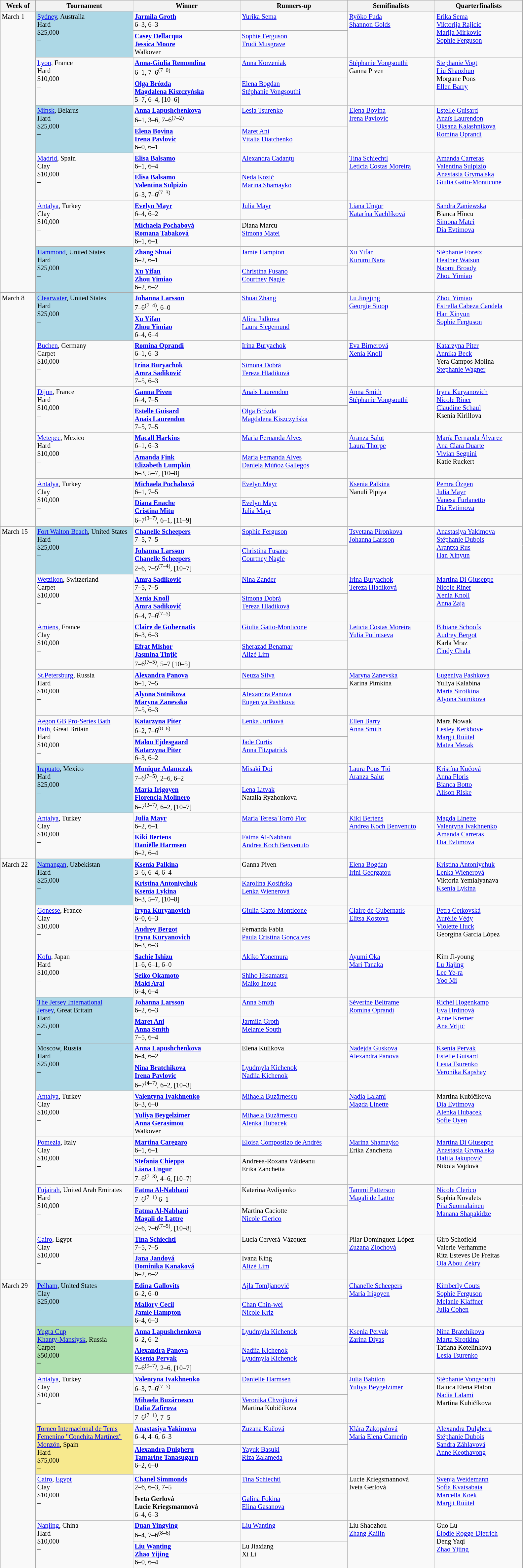<table class="wikitable" style="font-size:85%;">
<tr>
<th width="65">Week of</th>
<th width="190">Tournament</th>
<th width="210">Winner</th>
<th width="210">Runners-up</th>
<th width="170">Semifinalists</th>
<th width="170">Quarterfinalists</th>
</tr>
<tr valign=top>
<td rowspan=12>March 1</td>
<td rowspan=2 bgcolor=lightblue><a href='#'>Sydney</a>, Australia <br> Hard <br> $25,000 <br>  – </td>
<td> <strong><a href='#'>Jarmila Groth</a></strong> <br> 6–3, 6–3</td>
<td> <a href='#'>Yurika Sema</a></td>
<td rowspan=2> <a href='#'>Ryōko Fuda</a> <br>  <a href='#'>Shannon Golds</a></td>
<td rowspan=2> <a href='#'>Erika Sema</a> <br>  <a href='#'>Viktorija Rajicic</a> <br>  <a href='#'>Marija Mirkovic</a> <br>  <a href='#'>Sophie Ferguson</a></td>
</tr>
<tr valign=top>
<td><strong> <a href='#'>Casey Dellacqua</a></strong><br> <strong><a href='#'>Jessica Moore</a></strong> <br> Walkover</td>
<td> <a href='#'>Sophie Ferguson</a><br> <a href='#'>Trudi Musgrave</a></td>
</tr>
<tr valign=top>
<td rowspan=2><a href='#'>Lyon</a>, France <br> Hard <br> $10,000 <br>  – </td>
<td> <strong><a href='#'>Anna-Giulia Remondina</a></strong> <br> 6–1, 7–6<sup>(7–0)</sup></td>
<td> <a href='#'>Anna Korzeniak</a></td>
<td rowspan=2> <a href='#'>Stéphanie Vongsouthi</a> <br>  Ganna Piven</td>
<td rowspan=2> <a href='#'>Stephanie Vogt</a> <br>  <a href='#'>Liu Shaozhuo</a> <br>  Morgane Pons <br>  <a href='#'>Ellen Barry</a></td>
</tr>
<tr valign=top>
<td> <strong><a href='#'>Olga Brózda</a></strong><br> <strong><a href='#'>Magdalena Kiszczyńska</a></strong> <br> 5–7, 6–4, [10–6]</td>
<td> <a href='#'>Elena Bogdan</a><br> <a href='#'>Stéphanie Vongsouthi</a></td>
</tr>
<tr valign=top>
<td rowspan=2 bgcolor=lightblue><a href='#'>Minsk</a>, Belarus <br> Hard <br> $25,000 <br>  – </td>
<td> <strong><a href='#'>Anna Lapushchenkova</a></strong> <br> 6–1, 3–6, 7–6<sup>(7–2)</sup></td>
<td> <a href='#'>Lesia Tsurenko</a></td>
<td rowspan=2> <a href='#'>Elena Bovina</a> <br>  <a href='#'>Irena Pavlovic</a></td>
<td rowspan=2> <a href='#'>Estelle Guisard</a> <br>  <a href='#'>Anaïs Laurendon</a> <br>  <a href='#'>Oksana Kalashnikova</a> <br>  <a href='#'>Romina Oprandi</a></td>
</tr>
<tr valign=top>
<td> <strong><a href='#'>Elena Bovina</a></strong><br> <strong><a href='#'>Irena Pavlovic</a></strong> <br> 6–0, 6–1</td>
<td> <a href='#'>Maret Ani</a><br> <a href='#'>Vitalia Diatchenko</a></td>
</tr>
<tr valign=top>
<td rowspan=2><a href='#'>Madrid</a>, Spain <br> Clay <br> $10,000 <br>  – </td>
<td> <strong><a href='#'>Elisa Balsamo</a></strong> <br> 6–1, 6–4</td>
<td> <a href='#'>Alexandra Cadanțu</a></td>
<td rowspan=2> <a href='#'>Tina Schiechtl</a> <br>  <a href='#'>Leticia Costas Moreira</a></td>
<td rowspan=2> <a href='#'>Amanda Carreras</a> <br>  <a href='#'>Valentina Sulpizio</a> <br>  <a href='#'>Anastasia Grymalska</a> <br>  <a href='#'>Giulia Gatto-Monticone</a></td>
</tr>
<tr valign=top>
<td> <strong><a href='#'>Elisa Balsamo</a></strong><br> <strong><a href='#'>Valentina Sulpizio</a></strong> <br> 6–3, 7–6<sup>(7–3) </sup></td>
<td> <a href='#'>Neda Kozić</a><br> <a href='#'>Marina Shamayko</a></td>
</tr>
<tr valign=top>
<td rowspan=2><a href='#'>Antalya</a>, Turkey <br> Clay <br> $10,000 <br>  – </td>
<td> <strong><a href='#'>Evelyn Mayr</a></strong> <br> 6–4, 6–2</td>
<td> <a href='#'>Julia Mayr</a></td>
<td rowspan=2> <a href='#'>Liana Ungur</a> <br>  <a href='#'>Katarína Kachlíková</a></td>
<td rowspan=2> <a href='#'>Sandra Zaniewska</a> <br>  Bianca Hîncu <br>  <a href='#'>Simona Matei</a> <br>  <a href='#'>Dia Evtimova</a></td>
</tr>
<tr valign=top>
<td> <strong><a href='#'>Michaela Pochabová</a></strong><br> <strong><a href='#'>Romana Tabaková</a></strong> <br> 6–1, 6–1</td>
<td> Diana Marcu<br> <a href='#'>Simona Matei</a></td>
</tr>
<tr valign=top>
<td rowspan=2 bgcolor=lightblue><a href='#'>Hammond</a>, United States <br> Hard <br> $25,000 <br>  – </td>
<td> <strong><a href='#'>Zhang Shuai</a></strong> <br> 6–2, 6–1</td>
<td> <a href='#'>Jamie Hampton</a></td>
<td rowspan=2> <a href='#'>Xu Yifan</a> <br>  <a href='#'>Kurumi Nara</a></td>
<td rowspan=2> <a href='#'>Stéphanie Foretz</a> <br>  <a href='#'>Heather Watson</a> <br>  <a href='#'>Naomi Broady</a> <br>  <a href='#'>Zhou Yimiao</a></td>
</tr>
<tr valign=top>
<td> <strong><a href='#'>Xu Yifan</a></strong><br> <strong><a href='#'>Zhou Yimiao</a></strong> <br> 6–2, 6–2</td>
<td> <a href='#'>Christina Fusano</a><br> <a href='#'>Courtney Nagle</a></td>
</tr>
<tr valign=top>
<td rowspan=10>March 8</td>
<td rowspan=2 bgcolor=lightblue><a href='#'>Clearwater</a>, United States <br> Hard <br> $25,000 <br>  – </td>
<td> <strong><a href='#'>Johanna Larsson</a></strong> <br> 7–6<sup>(7–4)</sup>, 6–0</td>
<td> <a href='#'>Shuai Zhang</a></td>
<td rowspan=2> <a href='#'>Lu Jingjing</a> <br>  <a href='#'>Georgie Stoop</a></td>
<td rowspan=2> <a href='#'>Zhou Yimiao</a><br>  <a href='#'>Estrella Cabeza Candela</a> <br>  <a href='#'>Han Xinyun</a><br>  <a href='#'>Sophie Ferguson</a></td>
</tr>
<tr valign=top>
<td> <strong><a href='#'>Xu Yifan</a></strong> <br> <strong> <a href='#'>Zhou Yimiao</a></strong> <br> 6–4, 6–4</td>
<td> <a href='#'>Alina Jidkova</a> <br>  <a href='#'>Laura Siegemund</a></td>
</tr>
<tr valign=top>
<td rowspan=2><a href='#'>Buchen</a>, Germany <br> Carpet <br> $10,000 <br>  – </td>
<td> <strong><a href='#'>Romina Oprandi</a> </strong> <br> 6–1, 6–3</td>
<td> <a href='#'>Irina Buryachok</a></td>
<td rowspan=2> <a href='#'>Eva Birnerová</a> <br>  <a href='#'>Xenia Knoll</a></td>
<td rowspan=2> <a href='#'>Katarzyna Piter</a> <br>  <a href='#'>Annika Beck</a> <br>  Yera Campos Molina <br>  <a href='#'>Stephanie Wagner</a></td>
</tr>
<tr valign=top>
<td> <strong><a href='#'>Irina Buryachok</a></strong><br> <strong><a href='#'>Amra Sadiković</a></strong> <br> 7–5, 6–3</td>
<td> <a href='#'>Simona Dobrá</a><br> <a href='#'>Tereza Hladíková</a></td>
</tr>
<tr valign=top>
<td rowspan=2><a href='#'>Dijon</a>, France <br> Hard <br> $10,000 <br>  – </td>
<td> <strong><a href='#'>Ganna Piven</a></strong> <br> 6–4, 7–5</td>
<td> <a href='#'>Anais Laurendon</a></td>
<td rowspan=2> <a href='#'>Anna Smith</a> <br>  <a href='#'>Stéphanie Vongsouthi</a></td>
<td rowspan=2> <a href='#'>Iryna Kuryanovich</a> <br>  <a href='#'>Nicole Riner</a> <br>  <a href='#'>Claudine Schaul</a> <br>  Ksenia Kirillova</td>
</tr>
<tr valign=top>
<td> <strong><a href='#'>Estelle Guisard</a></strong><br> <strong><a href='#'>Anais Laurendon</a></strong> <br> 7–5, 7–5</td>
<td> <a href='#'>Olga Brózda</a><br> <a href='#'>Magdalena Kiszczyńska</a></td>
</tr>
<tr valign=top>
<td rowspan=2><a href='#'>Metepec</a>, Mexico <br> Hard <br> $10,000 <br>  – </td>
<td> <strong><a href='#'>Macall Harkins</a></strong> <br> 6–1, 6–3</td>
<td> <a href='#'>Maria Fernanda Alves</a></td>
<td rowspan=2> <a href='#'>Aranza Salut</a> <br>  <a href='#'>Laura Thorpe</a></td>
<td rowspan=2> <a href='#'>María Fernanda Álvarez</a> <br>  <a href='#'>Ana Clara Duarte</a> <br>  <a href='#'>Vivian Segnini</a> <br>  Katie Ruckert</td>
</tr>
<tr valign=top>
<td> <strong><a href='#'>Amanda Fink</a></strong><br> <strong><a href='#'>Elizabeth Lumpkin</a></strong> <br> 6–3, 5–7, [10–8]</td>
<td> <a href='#'>Maria Fernanda Alves</a><br> <a href='#'>Daniela Múñoz Gallegos</a></td>
</tr>
<tr valign=top>
<td rowspan=2><a href='#'>Antalya</a>, Turkey <br> Clay <br> $10,000 <br>  – </td>
<td> <strong><a href='#'>Michaela Pochabová</a></strong> <br> 6–1, 7–5</td>
<td> <a href='#'>Evelyn Mayr</a></td>
<td rowspan=2> <a href='#'>Ksenia Palkina</a> <br>  Nanuli Pipiya</td>
<td rowspan=2> <a href='#'>Pemra Özgen</a> <br>  <a href='#'>Julia Mayr</a> <br>  <a href='#'>Vanesa Furlanetto</a> <br>  <a href='#'>Dia Evtimova</a></td>
</tr>
<tr valign=top>
<td> <strong><a href='#'>Diana Enache</a></strong><br> <strong><a href='#'>Cristina Mitu</a></strong> <br> 6–7<sup>(3–7)</sup>, 6–1, [11–9]</td>
<td> <a href='#'>Evelyn Mayr</a><br> <a href='#'>Julia Mayr</a></td>
</tr>
<tr valign=top>
<td rowspan=14>March 15</td>
<td rowspan=2 bgcolor=lightblue><a href='#'>Fort Walton Beach</a>, United States <br> Hard <br> $25,000 <br>  – </td>
<td> <strong><a href='#'>Chanelle Scheepers</a></strong> <br> 7–5, 7–5</td>
<td> <a href='#'>Sophie Ferguson</a></td>
<td rowspan=2> <a href='#'>Tsvetana Pironkova</a> <br>  <a href='#'>Johanna Larsson</a></td>
<td rowspan=2> <a href='#'>Anastasiya Yakimova</a> <br>  <a href='#'>Stéphanie Dubois</a> <br>  <a href='#'>Arantxa Rus</a> <br>  <a href='#'>Han Xinyun</a></td>
</tr>
<tr valign=top>
<td><strong> <a href='#'>Johanna Larsson</a></strong> <br> <strong> <a href='#'>Chanelle Scheepers</a></strong> <br> 2–6, 7–5<sup>(7–4)</sup>, [10–7]</td>
<td> <a href='#'>Christina Fusano</a> <br>  <a href='#'>Courtney Nagle</a></td>
</tr>
<tr valign=top>
<td rowspan=2><a href='#'>Wetzikon</a>, Switzerland <br> Carpet <br> $10,000 <br>  – </td>
<td> <strong><a href='#'>Amra Sadiković</a></strong> <br> 7–5, 7–5</td>
<td> <a href='#'>Nina Zander</a></td>
<td rowspan=2> <a href='#'>Irina Buryachok</a><br>  <a href='#'>Tereza Hladíková</a></td>
<td rowspan=2> <a href='#'>Martina Di Giuseppe</a> <br>  <a href='#'>Nicole Riner</a> <br>  <a href='#'>Xenia Knoll</a> <br>  <a href='#'>Anna Zaja</a></td>
</tr>
<tr valign=top>
<td><strong> <a href='#'>Xenia Knoll</a></strong> <br> <strong> <a href='#'>Amra Sadiković</a></strong> <br> 6–4, 7–6<sup>(7–5)</sup></td>
<td> <a href='#'>Simona Dobrá</a> <br>  <a href='#'>Tereza Hladíková</a></td>
</tr>
<tr valign=top>
<td rowspan=2><a href='#'>Amiens</a>, France <br> Clay <br> $10,000 <br>  – </td>
<td> <strong><a href='#'>Claire de Gubernatis</a></strong> <br> 6–3, 6–3</td>
<td> <a href='#'>Giulia Gatto-Monticone</a></td>
<td rowspan=2> <a href='#'>Leticia Costas Moreira</a> <br>  <a href='#'>Yulia Putintseva</a></td>
<td rowspan=2> <a href='#'>Bibiane Schoofs</a> <br>  <a href='#'>Audrey Bergot</a> <br>  Karla Mraz <br>  <a href='#'>Cindy Chala</a></td>
</tr>
<tr valign=top>
<td> <strong><a href='#'>Efrat Mishor</a></strong> <br>  <strong><a href='#'>Jasmina Tinjić</a></strong> <br> 7–6<sup>(7–5)</sup>, 5–7 [10–5]</td>
<td> <a href='#'>Sherazad Benamar</a> <br>  <a href='#'>Alizé Lim</a></td>
</tr>
<tr valign=top>
<td rowspan=2><a href='#'>St.Petersburg</a>, Russia <br> Hard <br> $10,000 <br>  – </td>
<td> <strong><a href='#'>Alexandra Panova</a></strong> <br> 6–1, 7–5</td>
<td> <a href='#'>Neuza Silva</a></td>
<td rowspan=2> <a href='#'>Maryna Zanevska</a> <br>  Karina Pimkina</td>
<td rowspan=2> <a href='#'>Eugeniya Pashkova</a> <br>  Yuliya Kalabina <br>  <a href='#'>Marta Sirotkina</a> <br>  <a href='#'>Alyona Sotnikova</a></td>
</tr>
<tr valign=top>
<td> <strong><a href='#'>Alyona Sotnikova</a></strong> <br>  <strong><a href='#'>Maryna Zanevska</a></strong> <br> 7–5, 6–3</td>
<td> <a href='#'>Alexandra Panova</a> <br>  <a href='#'>Eugeniya Pashkova</a></td>
</tr>
<tr valign=top>
<td rowspan=2><a href='#'>Aegon GB Pro-Series Bath</a><br> <a href='#'>Bath</a>, Great Britain <br> Hard <br> $10,000 <br>  – </td>
<td> <strong><a href='#'>Katarzyna Piter</a></strong> <br> 6–2, 7–6<sup>(8–6)</sup></td>
<td> <a href='#'>Lenka Juríková</a></td>
<td rowspan=2> <a href='#'>Ellen Barry</a> <br>  <a href='#'>Anna Smith</a></td>
<td rowspan=2> Mara Nowak <br>  <a href='#'>Lesley Kerkhove</a> <br>  <a href='#'>Margit Rüütel</a> <br> <a href='#'>Matea Mezak</a></td>
</tr>
<tr valign=top>
<td> <strong><a href='#'>Malou Ejdesgaard</a></strong> <br> <strong> <a href='#'>Katarzyna Piter</a></strong> <br> 6–3, 6–2</td>
<td> <a href='#'>Jade Curtis</a> <br>  <a href='#'>Anna Fitzpatrick</a></td>
</tr>
<tr valign=top>
<td rowspan=2 bgcolor=lightblue><a href='#'>Irapuato</a>, Mexico <br> Hard <br> $25,000 <br>  – </td>
<td> <strong><a href='#'>Monique Adamczak</a></strong> <br> 7–6<sup>(7–5)</sup>, 2–6, 6–2</td>
<td> <a href='#'>Misaki Doi</a></td>
<td rowspan=2> <a href='#'>Laura Pous Tió</a> <br>  <a href='#'>Aranza Salut</a></td>
<td rowspan=2> <a href='#'>Kristína Kučová</a> <br>  <a href='#'>Anna Floris</a> <br>  <a href='#'>Bianca Botto</a> <br>  <a href='#'>Alison Riske</a></td>
</tr>
<tr valign=top>
<td> <strong><a href='#'>María Irigoyen</a></strong> <br>  <strong><a href='#'>Florencia Molinero</a></strong> <br> 6–7<sup>(3–7)</sup>, 6–2, [10–7]</td>
<td> <a href='#'>Lena Litvak</a> <br>  Natalia Ryzhonkova</td>
</tr>
<tr valign=top>
<td rowspan=2><a href='#'>Antalya</a>, Turkey <br> Clay <br> $10,000 <br>  – </td>
<td> <strong><a href='#'>Julia Mayr</a></strong> <br> 6–2, 6–1</td>
<td> <a href='#'>María Teresa Torró Flor</a></td>
<td rowspan=2> <a href='#'>Kiki Bertens</a> <br>  <a href='#'>Andrea Koch Benvenuto</a></td>
<td rowspan=2> <a href='#'>Magda Linette</a> <br>  <a href='#'>Valentyna Ivakhnenko</a> <br>  <a href='#'>Amanda Carreras</a> <br>  <a href='#'>Dia Evtimova</a></td>
</tr>
<tr valign=top>
<td> <strong><a href='#'>Kiki Bertens</a></strong> <br>  <strong><a href='#'>Daniëlle Harmsen</a></strong> <br> 6–2, 6–4</td>
<td> <a href='#'>Fatma Al-Nabhani</a> <br>  <a href='#'>Andrea Koch Benvenuto</a></td>
</tr>
<tr valign=top>
<td rowspan=18>March 22</td>
<td rowspan=2 bgcolor=lightblue><a href='#'>Namangan</a>, Uzbekistan <br> Hard <br> $25,000 <br>  – </td>
<td><strong> <a href='#'>Ksenia Palkina</a></strong> <br> 3–6, 6–4, 6–4</td>
<td> Ganna Piven</td>
<td rowspan=2> <a href='#'>Elena Bogdan</a> <br>  <a href='#'>Irini Georgatou</a></td>
<td rowspan=2> <a href='#'>Kristina Antoniychuk</a> <br>  <a href='#'>Lenka Wienerová</a> <br>  Viktoria Yemialyanava <br>  <a href='#'>Ksenia Lykina</a></td>
</tr>
<tr valign=top>
<td> <strong><a href='#'>Kristina Antoniychuk</a></strong> <br>  <strong><a href='#'>Ksenia Lykina</a></strong> <br> 6–3, 5–7, [10–8]</td>
<td> <a href='#'>Karolina Kosińska</a> <br>  <a href='#'>Lenka Wienerová</a></td>
</tr>
<tr valign=top>
<td rowspan=2><a href='#'>Gonesse</a>, France <br> Clay <br> $10,000 <br>  – </td>
<td><strong> <a href='#'>Iryna Kuryanovich</a></strong> <br> 6–0, 6–3</td>
<td> <a href='#'>Giulia Gatto-Monticone</a></td>
<td rowspan=2> <a href='#'>Claire de Gubernatis</a> <br>  <a href='#'>Elitsa Kostova</a></td>
<td rowspan=2> <a href='#'>Petra Cetkovská</a> <br>  <a href='#'>Aurélie Védy</a> <br> <a href='#'>Violette Huck</a> <br>  Georgina García López</td>
</tr>
<tr valign=top>
<td> <strong><a href='#'>Audrey Bergot</a></strong> <br>  <strong><a href='#'>Iryna Kuryanovich</a></strong> <br> 6–3, 6–3</td>
<td> Fernanda Fabia <br>  <a href='#'>Paula Cristina Gonçalves</a></td>
</tr>
<tr valign=top>
<td rowspan=2><a href='#'>Kofu</a>, Japan <br> Hard <br> $10,000 <br>  – </td>
<td><strong> <a href='#'>Sachie Ishizu</a></strong> <br> 1–6, 6–1, 6–0</td>
<td> <a href='#'>Akiko Yonemura</a></td>
<td rowspan=2> <a href='#'>Ayumi Oka</a> <br>  <a href='#'>Mari Tanaka</a></td>
<td rowspan=2> Kim Ji-young <br>  <a href='#'>Lu Jiajing</a><br>  <a href='#'>Lee Ye-ra</a> <br>  <a href='#'>Yoo Mi</a></td>
</tr>
<tr valign=top>
<td> <strong><a href='#'>Seiko Okamoto</a></strong><br>  <strong><a href='#'>Maki Arai</a></strong><br> 6–4, 6–4</td>
<td> <a href='#'>Shiho Hisamatsu</a> <br>  <a href='#'>Maiko Inoue</a></td>
</tr>
<tr valign=top>
<td rowspan=2 bgcolor=lightblue><a href='#'>The Jersey International</a><br> <a href='#'>Jersey</a>, Great Britain <br> Hard <br> $25,000 <br>  – </td>
<td> <strong><a href='#'>Johanna Larsson</a></strong> <br> 6–2, 6–3</td>
<td> <a href='#'>Anna Smith</a></td>
<td rowspan=2> <a href='#'>Séverine Beltrame</a> <br>  <a href='#'>Romina Oprandi</a></td>
<td rowspan=2> <a href='#'>Richèl Hogenkamp</a> <br>  <a href='#'>Eva Hrdinová</a> <br>  <a href='#'>Anne Kremer</a> <br>  <a href='#'>Ana Vrljić</a></td>
</tr>
<tr valign=top>
<td> <strong><a href='#'>Maret Ani</a></strong> <br>  <strong><a href='#'>Anna Smith</a></strong> <br> 7–5, 6–4</td>
<td> <a href='#'>Jarmila Groth</a> <br>  <a href='#'>Melanie South</a></td>
</tr>
<tr valign=top>
<td rowspan=2 bgcolor=lightblue>Moscow, Russia <br> Hard <br> $25,000 <br>  – </td>
<td> <strong><a href='#'>Anna Lapushchenkova</a></strong> <br> 6–4, 6–2</td>
<td> Elena Kulikova</td>
<td rowspan=2> <a href='#'>Nadejda Guskova</a> <br>  <a href='#'>Alexandra Panova</a></td>
<td rowspan=2> <a href='#'>Ksenia Pervak</a> <br>  <a href='#'>Estelle Guisard</a> <br>  <a href='#'>Lesia Tsurenko</a> <br>  <a href='#'>Veronika Kapshay</a></td>
</tr>
<tr valign=top>
<td> <strong><a href='#'>Nina Bratchikova</a></strong> <br>  <strong><a href='#'>Irena Pavlovic</a></strong> <br> 6–7<sup>(4–7)</sup>, 6–2, [10–3]</td>
<td> <a href='#'>Lyudmyla Kichenok</a> <br>  <a href='#'>Nadiia Kichenok</a></td>
</tr>
<tr valign=top>
<td rowspan=2><a href='#'>Antalya</a>, Turkey <br> Clay <br> $10,000 <br>  – </td>
<td> <strong><a href='#'>Valentyna Ivakhnenko</a></strong> <br> 6–3, 6–0</td>
<td> <a href='#'>Mihaela Buzărnescu</a></td>
<td rowspan=2> <a href='#'>Nadia Lalami</a> <br>  <a href='#'>Magda Linette</a></td>
<td rowspan=2> Martina Kubičíkova <br>  <a href='#'>Dia Evtimova</a> <br>  <a href='#'>Alenka Hubacek</a> <br>  <a href='#'>Sofie Oyen</a></td>
</tr>
<tr valign=top>
<td> <strong><a href='#'>Yuliya Beygelzimer</a></strong><br>  <strong><a href='#'>Anna Gerasimou</a></strong> <br> Walkover</td>
<td> <a href='#'>Mihaela Buzărnescu</a> <br>  <a href='#'>Alenka Hubacek</a></td>
</tr>
<tr valign=top>
<td rowspan=2><a href='#'>Pomezia</a>, Italy <br> Clay <br> $10,000 <br>  – </td>
<td><strong> <a href='#'>Martina Caregaro</a></strong> <br> 6–1, 6–1</td>
<td> <a href='#'>Eloisa Compostizo de Andrés</a></td>
<td rowspan=2> <a href='#'>Marina Shamayko</a> <br>  Erika Zanchetta</td>
<td rowspan=2> <a href='#'>Martina Di Giuseppe</a> <br>  <a href='#'>Anastasia Grymalska</a> <br>  <a href='#'>Dalila Jakupovič</a> <br>  Nikola Vajdová</td>
</tr>
<tr valign=top>
<td> <strong><a href='#'>Stefania Chieppa</a></strong> <br>  <strong><a href='#'>Liana Ungur</a></strong> <br> 7–6<sup>(7–3)</sup>, 4–6, [10–7]</td>
<td> Andreea-Roxana Văideanu <br>  Erika Zanchetta</td>
</tr>
<tr valign=top>
<td rowspan=2><a href='#'>Fujairah</a>, United Arab Emirates <br> Hard <br> $10,000 <br>  – </td>
<td> <strong><a href='#'>Fatma Al-Nabhani</a></strong> <br> 7–6<sup>(7–1)</sup> 6–1</td>
<td> Katerina Avdiyenko</td>
<td rowspan=2> <a href='#'>Tammi Patterson</a> <br>  <a href='#'>Magali de Lattre</a></td>
<td rowspan=2> <a href='#'>Nicole Clerico</a> <br>  Sophia Kovalets <br>  <a href='#'>Piia Suomalainen</a> <br>  <a href='#'>Manana Shapakidze</a></td>
</tr>
<tr valign=top>
<td> <strong><a href='#'>Fatma Al-Nabhani</a></strong> <br>  <strong><a href='#'>Magali de Lattre</a></strong> <br> 2–6, 7–6<sup>(7–5)</sup>, [10–8]</td>
<td> Martina Caciotte <br>  <a href='#'>Nicole Clerico</a></td>
</tr>
<tr valign=top>
<td rowspan=2><a href='#'>Cairo</a>, Egypt <br> Clay <br> $10,000 <br>  – </td>
<td> <strong><a href='#'>Tina Schiechtl</a></strong> <br> 7–5, 7–5</td>
<td> Lucía Cerverá-Vázquez</td>
<td rowspan=2> Pilar Domínguez-López<br>  <a href='#'>Zuzana Zlochová</a></td>
<td rowspan=2> Giro Schofield <br>  Valerie Verhamme <br>  Rita Esteves De Freitas<br> <a href='#'>Ola Abou Zekry</a></td>
</tr>
<tr valign=top>
<td> <strong><a href='#'>Jana Jandová</a></strong> <br>  <strong><a href='#'>Dominika Kanaková</a></strong> <br> 6–2, 6–2</td>
<td> Ivana King <br>  <a href='#'>Alizé Lim</a></td>
</tr>
<tr valign=top>
<td rowspan=12>March 29</td>
<td rowspan=2 bgcolor=lightblue><a href='#'>Pelham</a>, United States <br> Clay <br> $25,000 <br>  – </td>
<td> <strong><a href='#'>Edina Gallovits</a> </strong> <br> 6–2, 6–0</td>
<td> <a href='#'>Ajla Tomljanović</a></td>
<td rowspan=2> <a href='#'>Chanelle Scheepers</a> <br>  <a href='#'>María Irigoyen</a></td>
<td rowspan=2> <a href='#'>Kimberly Couts</a> <br>  <a href='#'>Sophie Ferguson</a> <br>  <a href='#'>Melanie Klaffner</a> <br>  <a href='#'>Julia Cohen</a></td>
</tr>
<tr valign=top>
<td> <strong><a href='#'>Mallory Cecil</a></strong> <br>  <strong><a href='#'>Jamie Hampton</a></strong> <br>6–4, 6–3</td>
<td> <a href='#'>Chan Chin-wei</a> <br>  <a href='#'>Nicole Kriz</a></td>
</tr>
<tr valign=top>
<td rowspan=2 bgcolor="#ADDFAD"><a href='#'>Yugra Cup</a> <br> <a href='#'>Khanty-Mansiysk</a>, Russia <br> Carpet <br> $50,000 <br>  – </td>
<td><strong> <a href='#'>Anna Lapushchenkova</a></strong> <br> 6–2, 6–2</td>
<td> <a href='#'>Lyudmyla Kichenok</a></td>
<td rowspan=2> <a href='#'>Ksenia Pervak</a><br>  <a href='#'>Zarina Diyas</a></td>
<td rowspan=2> <a href='#'>Nina Bratchikova</a> <br>  <a href='#'>Marta Sirotkina</a> <br>  Tatiana Kotelinkova <br>  <a href='#'>Lesia Tsurenko</a></td>
</tr>
<tr valign=top>
<td> <strong><a href='#'>Alexandra Panova</a></strong> <br>  <strong><a href='#'>Ksenia Pervak</a></strong> <br> 7–6<sup>(9–7)</sup>, 2–6, [10–7]</td>
<td> <a href='#'>Nadiia Kichenok</a> <br>  <a href='#'>Lyudmyla Kichenok</a></td>
</tr>
<tr valign=top>
<td rowspan=2><a href='#'>Antalya</a>, Turkey <br> Clay <br> $10,000 <br>  – </td>
<td> <strong><a href='#'>Valentyna Ivakhnenko</a></strong> <br> 6–3, 7–6<sup>(7–5)</sup></td>
<td> <a href='#'>Daniëlle Harmsen</a></td>
<td rowspan=2> <a href='#'>Julia Babilon</a> <br>  <a href='#'>Yuliya Beygelzimer</a></td>
<td rowspan=2> <a href='#'>Stéphanie Vongsouthi</a> <br>  Raluca Elena Platon<br>  <a href='#'>Nadia Lalami</a> <br>  Martina Kubičíkova</td>
</tr>
<tr valign=top>
<td> <strong><a href='#'>Mihaela Buzărnescu</a></strong> <br>  <strong><a href='#'>Dalia Zafirova</a></strong> <br> 7–6<sup>(7–1)</sup>, 7–5</td>
<td> <a href='#'>Veronika Chvojková</a> <br>  Martina Kubičíkova</td>
</tr>
<tr valign=top>
<td rowspan=2 bgcolor="#F7E98E"><a href='#'>Torneo Internacional de Tenis Femenino "Conchita Martínez"</a> <br> <a href='#'>Monzón</a>, Spain <br> Hard <br> $75,000 <br>  – </td>
<td> <strong><a href='#'>Anastasiya Yakimova</a></strong> <br> 6–4, 4–6, 6–3</td>
<td> <a href='#'>Zuzana Kučová</a></td>
<td rowspan=2> <a href='#'>Klára Zakopalová</a><br> <a href='#'>Maria Elena Camerin</a></td>
<td rowspan=2> <a href='#'>Alexandra Dulgheru</a> <br>  <a href='#'>Stéphanie Dubois</a> <br>  <a href='#'>Sandra Záhlavová</a> <br>  <a href='#'>Anne Keothavong</a></td>
</tr>
<tr valign=top>
<td> <strong><a href='#'>Alexandra Dulgheru</a></strong> <br>  <strong><a href='#'>Tamarine Tanasugarn</a></strong> <br> 6–2, 6–0</td>
<td> <a href='#'>Yayuk Basuki</a> <br>  <a href='#'>Riza Zalameda</a></td>
</tr>
<tr valign=top>
<td rowspan=2><a href='#'>Cairo</a>, <a href='#'>Egypt</a> <br> Clay <br> $10,000 <br>  – </td>
<td> <strong><a href='#'>Chanel Simmonds</a></strong> <br> 2–6, 6–3, 7–5</td>
<td> <a href='#'>Tina Schiechtl</a></td>
<td rowspan=2> Lucie Kriegsmannová<br>  Iveta Gerlová</td>
<td rowspan=2> <a href='#'>Svenja Weidemann</a> <br>  <a href='#'>Sofia Kvatsabaia</a> <br>  <a href='#'>Marcella Koek</a> <br> <a href='#'>Margit Rüütel</a></td>
</tr>
<tr valign=top>
<td> <strong>Iveta Gerlová</strong><br>  <strong>Lucie Kriegsmannová</strong> <br> 6–4, 6–3</td>
<td> <a href='#'>Galina Fokina</a> <br>  <a href='#'>Elina Gasanova</a></td>
</tr>
<tr valign=top>
<td rowspan=2><a href='#'>Nanjing</a>, China <br> Hard <br> $10,000 <br>  – </td>
<td><strong> <a href='#'>Duan Yingying</a></strong> <br> 6–4, 7–6<sup>(8–6)</sup></td>
<td> <a href='#'>Liu Wanting</a></td>
<td rowspan=2> Liu Shaozhou <br>  <a href='#'>Zhang Kailin</a></td>
<td rowspan=2> Guo Lu <br>  <a href='#'>Élodie Rogge-Dietrich</a><br>  Deng Yaqi <br>  <a href='#'>Zhao Yijing</a></td>
</tr>
<tr valign=top>
<td> <strong><a href='#'>Liu Wanting</a></strong> <br>  <strong><a href='#'>Zhao Yijing</a></strong> <br> 6–0, 6–4</td>
<td> Lu Jiaxiang <br>  Xi Li</td>
</tr>
</table>
